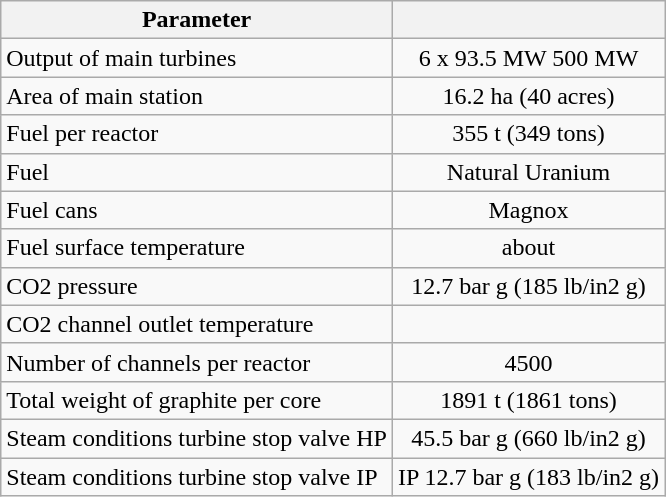<table class="wikitable">
<tr>
<th>Parameter</th>
<th></th>
</tr>
<tr>
<td>Output of main turbines</td>
<td style="text-align:center;">6 x 93.5 MW 500 MW</td>
</tr>
<tr>
<td>Area of main station</td>
<td style="text-align:center;">16.2 ha (40 acres)</td>
</tr>
<tr>
<td>Fuel per reactor</td>
<td style="text-align:center;">355 t (349 tons)</td>
</tr>
<tr>
<td>Fuel</td>
<td style="text-align:center;">Natural Uranium</td>
</tr>
<tr>
<td>Fuel cans</td>
<td style="text-align:center;">Magnox</td>
</tr>
<tr>
<td>Fuel surface temperature</td>
<td style="text-align:center;">about </td>
</tr>
<tr>
<td>CO2 pressure</td>
<td style="text-align:center;">12.7 bar g (185 lb/in2 g)</td>
</tr>
<tr>
<td>CO2 channel outlet temperature</td>
<td style="text-align:center;"></td>
</tr>
<tr>
<td>Number of channels per reactor</td>
<td style="text-align:center;">4500</td>
</tr>
<tr>
<td>Total weight of graphite per core</td>
<td style="text-align:center;">1891 t (1861 tons)</td>
</tr>
<tr>
<td>Steam conditions turbine stop valve HP</td>
<td style="text-align:center;">45.5 bar g (660 lb/in2 g) </td>
</tr>
<tr>
<td>Steam conditions turbine stop valve IP</td>
<td style="text-align:center;">IP 12.7 bar g (183 lb/in2 g) </td>
</tr>
</table>
